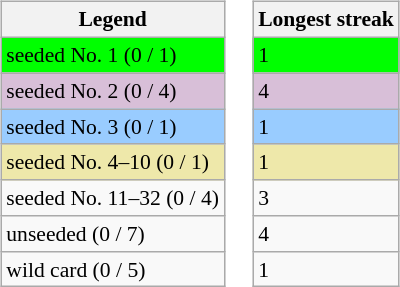<table>
<tr valign=top>
<td><br><table class="wikitable" style=font-size:90%>
<tr>
<th>Legend</th>
</tr>
<tr bgcolor=lime>
<td>seeded No. 1 (0 / 1)</td>
</tr>
<tr bgcolor="thistle">
<td>seeded No. 2 (0 / 4)</td>
</tr>
<tr bgcolor=#9cf>
<td>seeded No. 3 (0 / 1)</td>
</tr>
<tr bgcolor=eee8aa>
<td>seeded No. 4–10 (0 / 1)</td>
</tr>
<tr>
<td>seeded No. 11–32 (0 / 4)</td>
</tr>
<tr>
<td>unseeded (0 / 7)</td>
</tr>
<tr>
<td>wild card (0 / 5)</td>
</tr>
</table>
</td>
<td><br><table class="wikitable" style=font-size:90%>
<tr>
<th>Longest streak</th>
</tr>
<tr bgcolor=lime>
<td>1</td>
</tr>
<tr bgcolor="thistle">
<td>4</td>
</tr>
<tr bgcolor=#9cf>
<td>1</td>
</tr>
<tr bgcolor=eee8aa>
<td>1</td>
</tr>
<tr>
<td>3</td>
</tr>
<tr>
<td>4</td>
</tr>
<tr>
<td>1</td>
</tr>
</table>
</td>
</tr>
</table>
